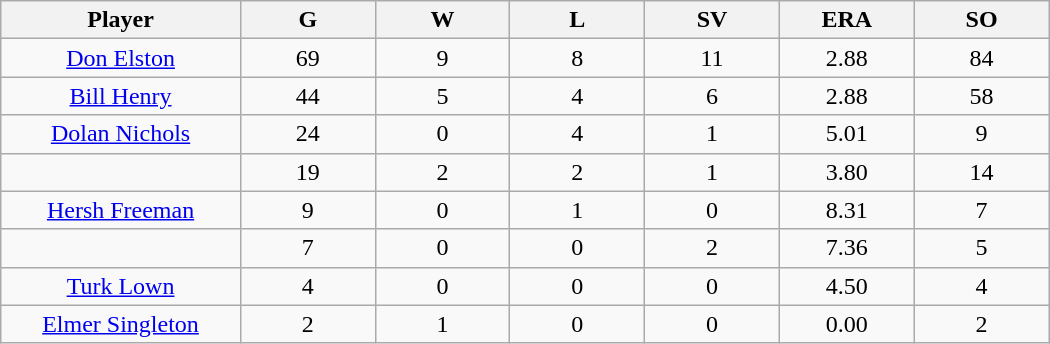<table class="wikitable sortable">
<tr>
<th bgcolor="#DDDDFF" width="16%">Player</th>
<th bgcolor="#DDDDFF" width="9%">G</th>
<th bgcolor="#DDDDFF" width="9%">W</th>
<th bgcolor="#DDDDFF" width="9%">L</th>
<th bgcolor="#DDDDFF" width="9%">SV</th>
<th bgcolor="#DDDDFF" width="9%">ERA</th>
<th bgcolor="#DDDDFF" width="9%">SO</th>
</tr>
<tr align="center">
<td><a href='#'>Don Elston</a></td>
<td>69</td>
<td>9</td>
<td>8</td>
<td>11</td>
<td>2.88</td>
<td>84</td>
</tr>
<tr align=center>
<td><a href='#'>Bill Henry</a></td>
<td>44</td>
<td>5</td>
<td>4</td>
<td>6</td>
<td>2.88</td>
<td>58</td>
</tr>
<tr align=center>
<td><a href='#'>Dolan Nichols</a></td>
<td>24</td>
<td>0</td>
<td>4</td>
<td>1</td>
<td>5.01</td>
<td>9</td>
</tr>
<tr align=center>
<td></td>
<td>19</td>
<td>2</td>
<td>2</td>
<td>1</td>
<td>3.80</td>
<td>14</td>
</tr>
<tr align="center">
<td><a href='#'>Hersh Freeman</a></td>
<td>9</td>
<td>0</td>
<td>1</td>
<td>0</td>
<td>8.31</td>
<td>7</td>
</tr>
<tr align=center>
<td></td>
<td>7</td>
<td>0</td>
<td>0</td>
<td>2</td>
<td>7.36</td>
<td>5</td>
</tr>
<tr align="center">
<td><a href='#'>Turk Lown</a></td>
<td>4</td>
<td>0</td>
<td>0</td>
<td>0</td>
<td>4.50</td>
<td>4</td>
</tr>
<tr align=center>
<td><a href='#'>Elmer Singleton</a></td>
<td>2</td>
<td>1</td>
<td>0</td>
<td>0</td>
<td>0.00</td>
<td>2</td>
</tr>
</table>
